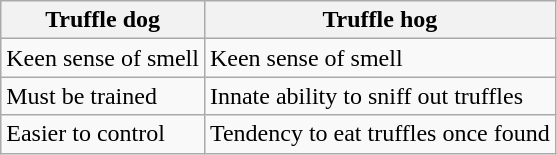<table class="wikitable">
<tr>
<th>Truffle dog</th>
<th>Truffle hog</th>
</tr>
<tr>
<td>Keen sense of smell</td>
<td>Keen sense of smell</td>
</tr>
<tr>
<td>Must be trained</td>
<td>Innate ability to sniff out truffles</td>
</tr>
<tr>
<td>Easier to control</td>
<td>Tendency to eat truffles once found</td>
</tr>
</table>
